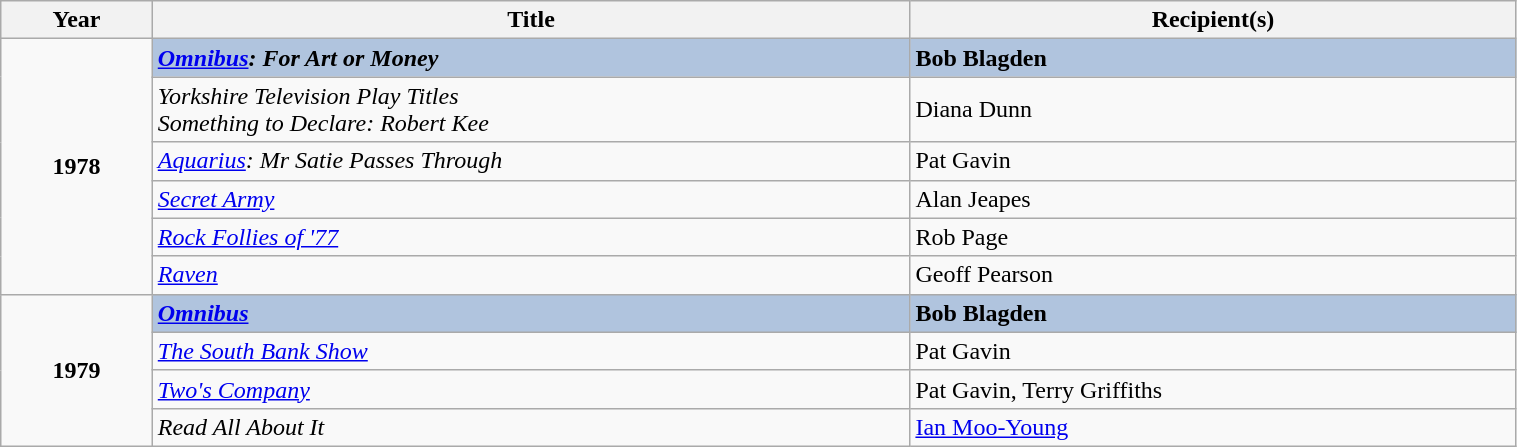<table class="wikitable" width="80%">
<tr>
<th width=5%>Year</th>
<th width=25%><strong>Title</strong></th>
<th width=20%><strong>Recipient(s)</strong></th>
</tr>
<tr>
<td rowspan="6" style="text-align:center;"><strong>1978</strong></td>
<td style="background:#B0C4DE;"><strong><em><a href='#'>Omnibus</a>: For Art or Money</em></strong></td>
<td style="background:#B0C4DE;"><strong>Bob Blagden</strong></td>
</tr>
<tr>
<td><em>Yorkshire Television Play Titles<br>Something to Declare: Robert Kee</em></td>
<td>Diana Dunn</td>
</tr>
<tr>
<td><em><a href='#'>Aquarius</a>: Mr Satie Passes Through</em></td>
<td>Pat Gavin</td>
</tr>
<tr>
<td><em><a href='#'>Secret Army</a></em></td>
<td>Alan Jeapes</td>
</tr>
<tr>
<td><em><a href='#'>Rock Follies of '77</a></em></td>
<td>Rob Page</td>
</tr>
<tr>
<td><em><a href='#'>Raven</a></em></td>
<td>Geoff Pearson</td>
</tr>
<tr>
<td rowspan="4" style="text-align:center;"><strong>1979</strong></td>
<td style="background:#B0C4DE;"><strong><em><a href='#'>Omnibus</a></em></strong></td>
<td style="background:#B0C4DE;"><strong>Bob Blagden</strong></td>
</tr>
<tr>
<td><em><a href='#'>The South Bank Show</a></em></td>
<td>Pat Gavin</td>
</tr>
<tr>
<td><em><a href='#'>Two's Company</a></em></td>
<td>Pat Gavin, Terry Griffiths</td>
</tr>
<tr>
<td><em>Read All About It</em></td>
<td><a href='#'>Ian Moo-Young</a></td>
</tr>
</table>
